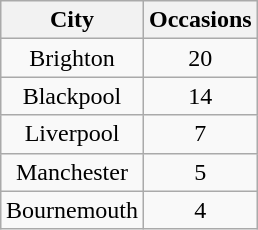<table class="wikitable floatright"  style="text-align:center; margin-left:10px" align="right" border="1">
<tr>
<th>City</th>
<th>Occasions</th>
</tr>
<tr>
<td>Brighton</td>
<td>20</td>
</tr>
<tr>
<td>Blackpool</td>
<td>14</td>
</tr>
<tr>
<td>Liverpool</td>
<td>7</td>
</tr>
<tr>
<td>Manchester</td>
<td>5</td>
</tr>
<tr>
<td>Bournemouth</td>
<td>4</td>
</tr>
</table>
